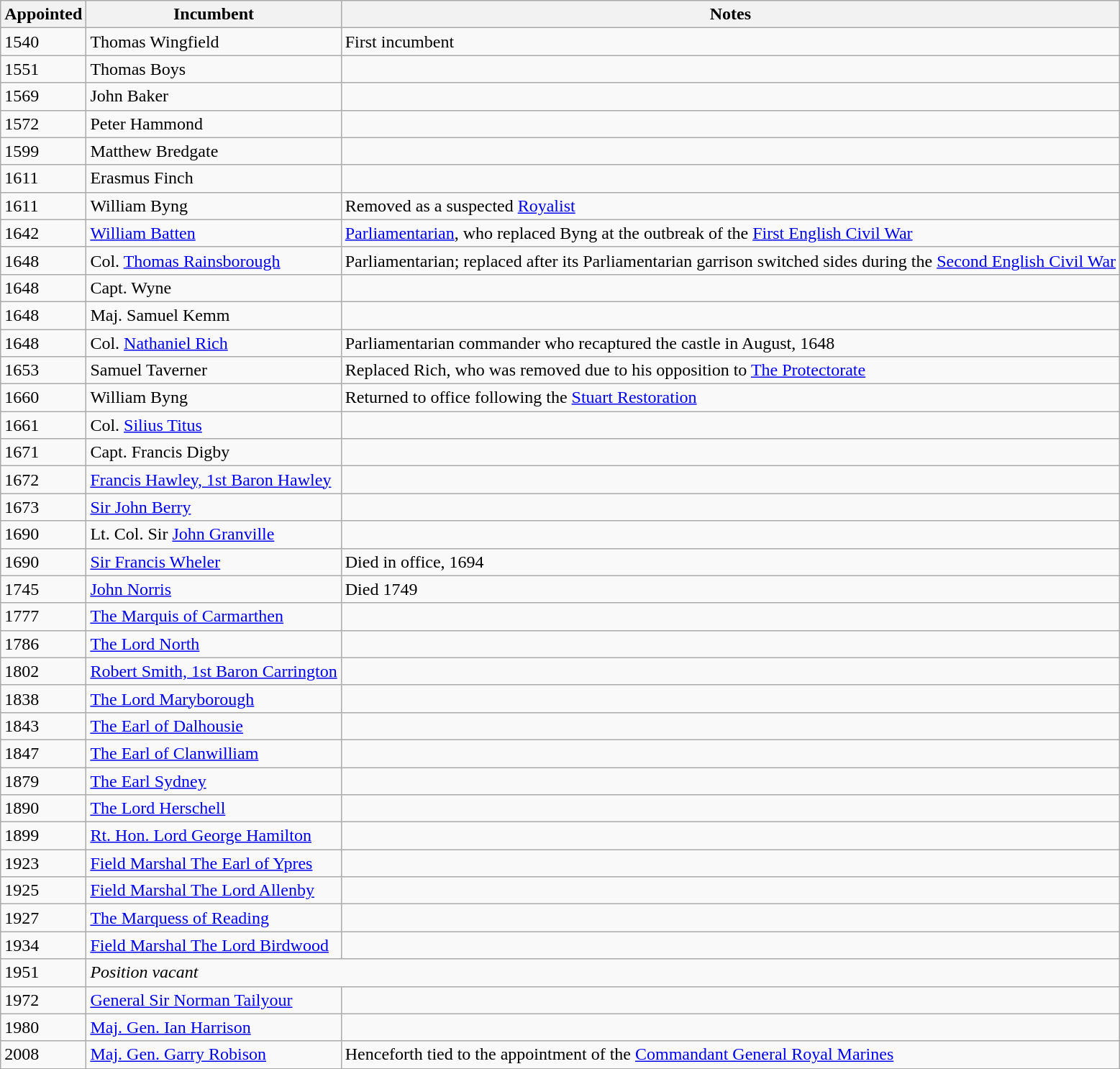<table class="wikitable" text-align:left">
<tr>
<th>Appointed</th>
<th>Incumbent</th>
<th>Notes</th>
</tr>
<tr>
<td>1540</td>
<td>Thomas Wingfield</td>
<td>First incumbent</td>
</tr>
<tr>
<td>1551</td>
<td>Thomas Boys</td>
<td></td>
</tr>
<tr>
<td>1569</td>
<td>John Baker</td>
<td></td>
</tr>
<tr>
<td>1572</td>
<td>Peter Hammond</td>
<td></td>
</tr>
<tr>
<td>1599</td>
<td>Matthew Bredgate</td>
<td></td>
</tr>
<tr>
<td>1611</td>
<td>Erasmus Finch</td>
<td></td>
</tr>
<tr>
<td>1611</td>
<td>William Byng</td>
<td>Removed as a suspected <a href='#'>Royalist</a></td>
</tr>
<tr>
<td>1642</td>
<td><a href='#'>William Batten </a></td>
<td><a href='#'>Parliamentarian</a>, who replaced Byng at the outbreak of the <a href='#'>First English Civil War</a></td>
</tr>
<tr>
<td>1648</td>
<td>Col. <a href='#'>Thomas Rainsborough</a></td>
<td>Parliamentarian; replaced after its Parliamentarian garrison switched sides during the <a href='#'>Second English Civil War</a></td>
</tr>
<tr>
<td>1648</td>
<td>Capt. Wyne</td>
<td></td>
</tr>
<tr>
<td>1648</td>
<td>Maj. Samuel Kemm</td>
<td></td>
</tr>
<tr>
<td>1648</td>
<td>Col. <a href='#'>Nathaniel Rich</a></td>
<td>Parliamentarian commander who recaptured the castle in August, 1648</td>
</tr>
<tr>
<td>1653</td>
<td>Samuel Taverner</td>
<td>Replaced Rich, who was removed due to his opposition to <a href='#'>The Protectorate</a></td>
</tr>
<tr>
<td>1660</td>
<td>William Byng</td>
<td>Returned to office following the <a href='#'>Stuart Restoration</a></td>
</tr>
<tr>
<td>1661</td>
<td>Col. <a href='#'>Silius Titus</a></td>
</tr>
<tr>
<td>1671</td>
<td>Capt. Francis Digby</td>
<td></td>
</tr>
<tr>
<td>1672</td>
<td><a href='#'>Francis Hawley, 1st Baron Hawley</a></td>
<td></td>
</tr>
<tr>
<td>1673</td>
<td><a href='#'>Sir John Berry</a></td>
<td></td>
</tr>
<tr>
<td>1690</td>
<td>Lt. Col. Sir <a href='#'>John Granville</a></td>
<td></td>
</tr>
<tr>
<td>1690</td>
<td><a href='#'>Sir Francis Wheler</a></td>
<td>Died in office, 1694</td>
</tr>
<tr>
<td>1745</td>
<td><a href='#'>John Norris</a></td>
<td>Died 1749</td>
</tr>
<tr>
<td>1777</td>
<td><a href='#'>The Marquis of Carmarthen</a></td>
<td></td>
</tr>
<tr>
<td>1786</td>
<td><a href='#'>The Lord North</a></td>
<td></td>
</tr>
<tr>
<td>1802</td>
<td><a href='#'>Robert Smith, 1st Baron Carrington</a></td>
<td></td>
</tr>
<tr>
<td>1838</td>
<td><a href='#'>The Lord Maryborough</a></td>
<td></td>
</tr>
<tr>
<td>1843</td>
<td><a href='#'>The Earl of Dalhousie</a></td>
</tr>
<tr>
<td>1847</td>
<td><a href='#'>The Earl of Clanwilliam</a></td>
<td></td>
</tr>
<tr>
<td>1879</td>
<td><a href='#'>The Earl Sydney</a></td>
<td></td>
</tr>
<tr>
<td>1890</td>
<td><a href='#'>The Lord Herschell</a></td>
<td></td>
</tr>
<tr>
<td>1899</td>
<td><a href='#'>Rt. Hon. Lord George Hamilton</a></td>
<td></td>
</tr>
<tr>
<td>1923</td>
<td><a href='#'>Field Marshal The Earl of Ypres</a></td>
<td></td>
</tr>
<tr>
<td>1925</td>
<td><a href='#'>Field Marshal The Lord Allenby</a></td>
<td></td>
</tr>
<tr>
<td>1927</td>
<td><a href='#'>The Marquess of Reading</a></td>
<td></td>
</tr>
<tr>
<td>1934</td>
<td><a href='#'>Field Marshal The Lord Birdwood</a></td>
<td></td>
</tr>
<tr>
<td>1951</td>
<td colspan="2"><em>Position vacant</em></td>
</tr>
<tr>
<td>1972</td>
<td><a href='#'>General Sir Norman Tailyour</a></td>
<td></td>
</tr>
<tr>
<td>1980</td>
<td><a href='#'>Maj. Gen. Ian Harrison</a></td>
<td></td>
</tr>
<tr>
<td>2008</td>
<td><a href='#'>Maj. Gen. Garry Robison</a></td>
<td>Henceforth tied to the appointment of the <a href='#'>Commandant General Royal Marines</a></td>
</tr>
</table>
